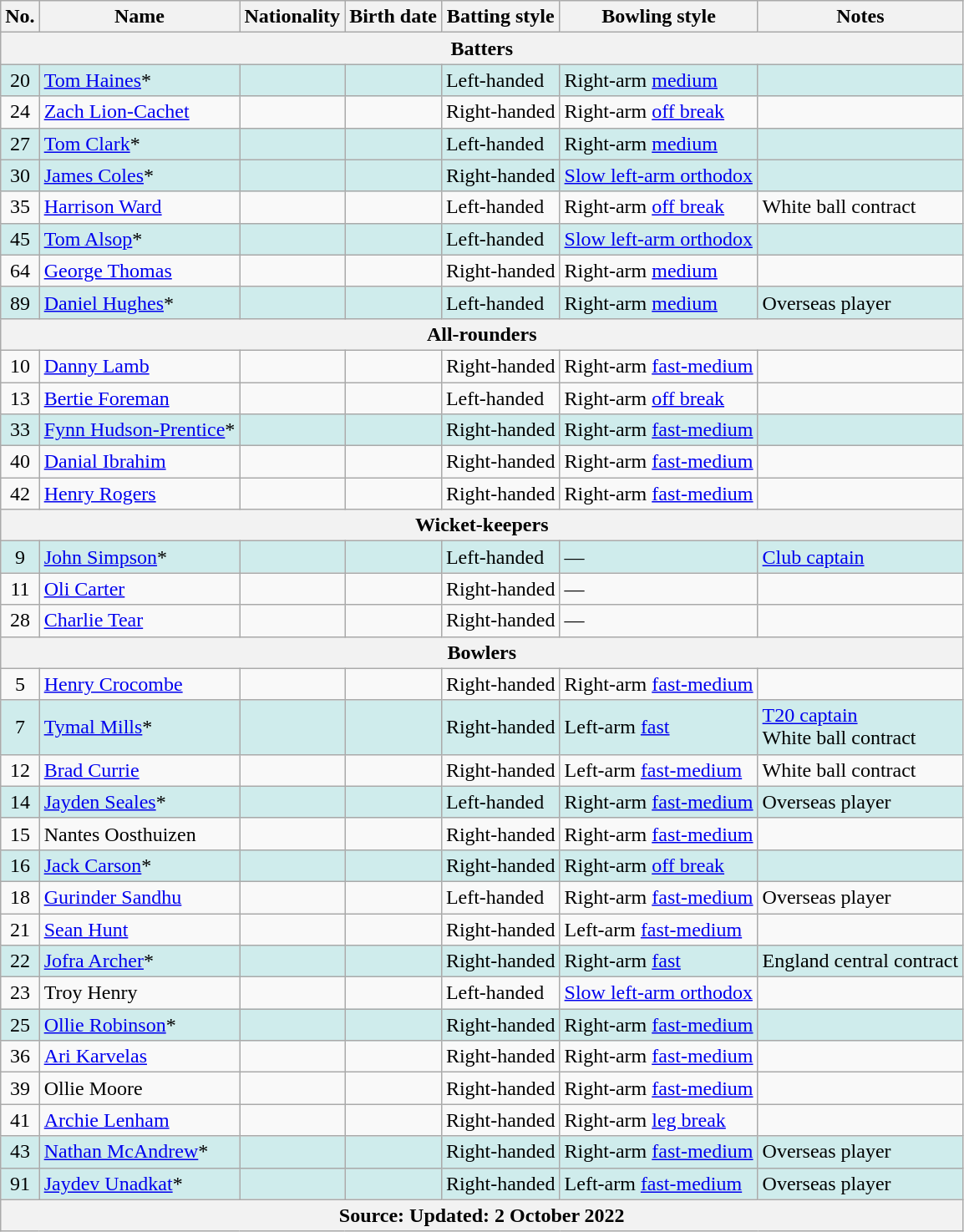<table class="wikitable">
<tr>
<th>No.</th>
<th>Name</th>
<th>Nationality</th>
<th>Birth date</th>
<th>Batting style</th>
<th>Bowling style</th>
<th>Notes</th>
</tr>
<tr>
<th colspan="7">Batters</th>
</tr>
<tr bgcolor="#CFECEC">
<td style="text-align:center">20</td>
<td><a href='#'>Tom Haines</a>*</td>
<td></td>
<td></td>
<td>Left-handed</td>
<td>Right-arm <a href='#'>medium</a></td>
<td></td>
</tr>
<tr>
<td style="text-align:center">24</td>
<td><a href='#'>Zach Lion-Cachet</a> </td>
<td></td>
<td></td>
<td>Right-handed</td>
<td>Right-arm <a href='#'>off break</a></td>
<td></td>
</tr>
<tr bgcolor="#CFECEC">
<td style="text-align:center">27</td>
<td><a href='#'>Tom Clark</a>*</td>
<td></td>
<td></td>
<td>Left-handed</td>
<td>Right-arm <a href='#'>medium</a></td>
<td></td>
</tr>
<tr bgcolor="#CFECEC">
<td style="text-align:center">30</td>
<td><a href='#'>James Coles</a>*</td>
<td></td>
<td></td>
<td>Right-handed</td>
<td><a href='#'>Slow left-arm orthodox</a></td>
<td></td>
</tr>
<tr>
<td style="text-align:center">35</td>
<td><a href='#'>Harrison Ward</a></td>
<td></td>
<td></td>
<td>Left-handed</td>
<td>Right-arm <a href='#'>off break</a></td>
<td>White ball contract</td>
</tr>
<tr bgcolor="#CFECEC">
<td style="text-align:center">45</td>
<td><a href='#'>Tom Alsop</a>*</td>
<td></td>
<td></td>
<td>Left-handed</td>
<td><a href='#'>Slow left-arm orthodox</a></td>
<td></td>
</tr>
<tr>
<td style="text-align:center">64</td>
<td><a href='#'>George Thomas</a></td>
<td></td>
<td></td>
<td>Right-handed</td>
<td>Right-arm <a href='#'>medium</a></td>
<td></td>
</tr>
<tr bgcolor="#CFECEC">
<td style="text-align:center">89</td>
<td><a href='#'>Daniel Hughes</a>*</td>
<td></td>
<td></td>
<td>Left-handed</td>
<td>Right-arm <a href='#'>medium</a></td>
<td>Overseas player</td>
</tr>
<tr>
<th colspan="7">All-rounders</th>
</tr>
<tr>
<td style="text-align:center">10</td>
<td><a href='#'>Danny Lamb</a></td>
<td></td>
<td></td>
<td>Right-handed</td>
<td>Right-arm <a href='#'>fast-medium</a></td>
<td></td>
</tr>
<tr>
<td style="text-align:center">13</td>
<td><a href='#'>Bertie Foreman</a></td>
<td></td>
<td></td>
<td>Left-handed</td>
<td>Right-arm <a href='#'>off break</a></td>
<td></td>
</tr>
<tr bgcolor="#CFECEC">
<td style="text-align:center">33</td>
<td><a href='#'>Fynn Hudson-Prentice</a>*</td>
<td></td>
<td></td>
<td>Right-handed</td>
<td>Right-arm <a href='#'>fast-medium</a></td>
<td></td>
</tr>
<tr>
<td style="text-align:center">40</td>
<td><a href='#'>Danial Ibrahim</a></td>
<td></td>
<td></td>
<td>Right-handed</td>
<td>Right-arm <a href='#'>fast-medium</a></td>
<td></td>
</tr>
<tr>
<td style="text-align:center">42</td>
<td><a href='#'>Henry Rogers</a></td>
<td></td>
<td></td>
<td>Right-handed</td>
<td>Right-arm <a href='#'>fast-medium</a></td>
<td></td>
</tr>
<tr>
<th colspan="7">Wicket-keepers</th>
</tr>
<tr bgcolor="#CFECEC">
<td style="text-align:center">9</td>
<td><a href='#'>John Simpson</a>* </td>
<td></td>
<td></td>
<td>Left-handed</td>
<td>—</td>
<td><a href='#'>Club captain</a></td>
</tr>
<tr>
<td style="text-align:center">11</td>
<td><a href='#'>Oli Carter</a></td>
<td></td>
<td></td>
<td>Right-handed</td>
<td>—</td>
<td></td>
</tr>
<tr>
<td style="text-align:center">28</td>
<td><a href='#'>Charlie Tear</a> </td>
<td></td>
<td></td>
<td>Right-handed</td>
<td>—</td>
<td></td>
</tr>
<tr>
<th colspan="7">Bowlers</th>
</tr>
<tr>
<td style="text-align:center">5</td>
<td><a href='#'>Henry Crocombe</a></td>
<td></td>
<td></td>
<td>Right-handed</td>
<td>Right-arm <a href='#'>fast-medium</a></td>
<td></td>
</tr>
<tr bgcolor="#CFECEC">
<td style="text-align:center">7</td>
<td><a href='#'>Tymal Mills</a>* </td>
<td></td>
<td></td>
<td>Right-handed</td>
<td>Left-arm <a href='#'>fast</a></td>
<td><a href='#'>T20 captain</a><br>White ball contract</td>
</tr>
<tr>
<td style="text-align:center">12</td>
<td><a href='#'>Brad Currie</a> </td>
<td></td>
<td></td>
<td>Right-handed</td>
<td>Left-arm <a href='#'>fast-medium</a></td>
<td>White ball contract</td>
</tr>
<tr bgcolor="#CFECEC">
<td style="text-align:center">14</td>
<td><a href='#'>Jayden Seales</a>* </td>
<td></td>
<td></td>
<td>Left-handed</td>
<td>Right-arm <a href='#'>fast-medium</a></td>
<td>Overseas player</td>
</tr>
<tr>
<td style="text-align:center">15</td>
<td>Nantes Oosthuizen</td>
<td></td>
<td></td>
<td>Right-handed</td>
<td>Right-arm <a href='#'>fast-medium</a></td>
<td></td>
</tr>
<tr bgcolor="#CFECEC">
<td style="text-align:center">16</td>
<td><a href='#'>Jack Carson</a>*</td>
<td></td>
<td></td>
<td>Right-handed</td>
<td>Right-arm <a href='#'>off break</a></td>
<td></td>
</tr>
<tr>
<td style="text-align:center">18</td>
<td><a href='#'>Gurinder Sandhu</a> </td>
<td></td>
<td></td>
<td>Left-handed</td>
<td>Right-arm <a href='#'>fast-medium</a></td>
<td>Overseas player</td>
</tr>
<tr>
<td style="text-align:center">21</td>
<td><a href='#'>Sean Hunt</a></td>
<td></td>
<td></td>
<td>Right-handed</td>
<td>Left-arm <a href='#'>fast-medium</a></td>
<td></td>
</tr>
<tr bgcolor="#CFECEC">
<td style="text-align:center">22</td>
<td><a href='#'>Jofra Archer</a>* </td>
<td></td>
<td></td>
<td>Right-handed</td>
<td>Right-arm <a href='#'>fast</a></td>
<td>England central contract</td>
</tr>
<tr>
<td style="text-align:center">23</td>
<td>Troy Henry</td>
<td></td>
<td></td>
<td>Left-handed</td>
<td><a href='#'>Slow left-arm orthodox</a></td>
<td></td>
</tr>
<tr bgcolor="#CFECEC">
<td style="text-align:center">25</td>
<td><a href='#'>Ollie Robinson</a>* </td>
<td></td>
<td></td>
<td>Right-handed</td>
<td>Right-arm <a href='#'>fast-medium</a></td>
<td></td>
</tr>
<tr>
<td style="text-align:center">36</td>
<td><a href='#'>Ari Karvelas</a> </td>
<td></td>
<td></td>
<td>Right-handed</td>
<td>Right-arm <a href='#'>fast-medium</a></td>
<td></td>
</tr>
<tr>
<td style="text-align:center">39</td>
<td>Ollie Moore</td>
<td></td>
<td></td>
<td>Right-handed</td>
<td>Right-arm <a href='#'>fast-medium</a></td>
<td></td>
</tr>
<tr>
<td style="text-align:center">41</td>
<td><a href='#'>Archie Lenham</a></td>
<td></td>
<td></td>
<td>Right-handed</td>
<td>Right-arm <a href='#'>leg break</a></td>
<td></td>
</tr>
<tr bgcolor="#CFECEC">
<td style="text-align:center">43</td>
<td><a href='#'>Nathan McAndrew</a>*</td>
<td></td>
<td></td>
<td>Right-handed</td>
<td>Right-arm <a href='#'>fast-medium</a></td>
<td>Overseas player</td>
</tr>
<tr bgcolor="#CFECEC">
<td style="text-align:center">91</td>
<td><a href='#'>Jaydev Unadkat</a>* </td>
<td></td>
<td></td>
<td>Right-handed</td>
<td>Left-arm <a href='#'>fast-medium</a></td>
<td>Overseas player</td>
</tr>
<tr>
<th colspan="7">Source: Updated: 2 October 2022</th>
</tr>
</table>
